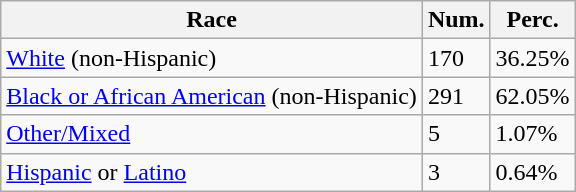<table class="wikitable">
<tr>
<th>Race</th>
<th>Num.</th>
<th>Perc.</th>
</tr>
<tr>
<td><a href='#'>White</a> (non-Hispanic)</td>
<td>170</td>
<td>36.25%</td>
</tr>
<tr>
<td><a href='#'>Black or African American</a> (non-Hispanic)</td>
<td>291</td>
<td>62.05%</td>
</tr>
<tr>
<td><a href='#'>Other/Mixed</a></td>
<td>5</td>
<td>1.07%</td>
</tr>
<tr>
<td><a href='#'>Hispanic</a> or <a href='#'>Latino</a></td>
<td>3</td>
<td>0.64%</td>
</tr>
</table>
